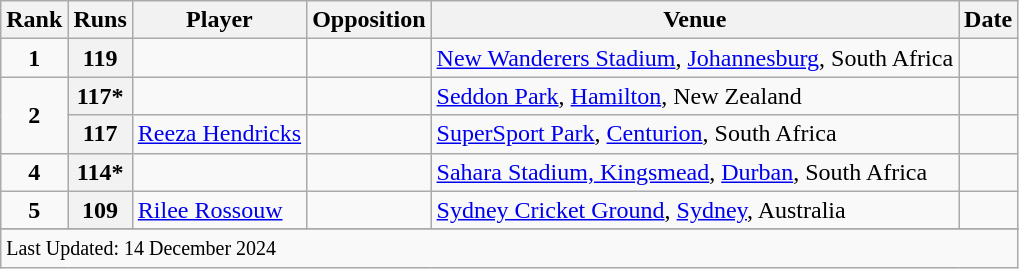<table class="wikitable plainrowheaders sortable">
<tr>
<th scope=col>Rank</th>
<th scope=col>Runs</th>
<th scope=col>Player</th>
<th scope=col>Opposition</th>
<th scope=col>Venue</th>
<th scope=col>Date</th>
</tr>
<tr>
<td align=center><strong>1</strong></td>
<th scope=row style=text-align:center;>119</th>
<td></td>
<td></td>
<td><a href='#'>New Wanderers Stadium</a>, <a href='#'>Johannesburg</a>, South Africa</td>
<td></td>
</tr>
<tr>
<td align=center rowspan=2><strong>2</strong></td>
<th scope=row style=text-align:center;>117*</th>
<td></td>
<td></td>
<td><a href='#'>Seddon Park</a>, <a href='#'>Hamilton</a>, New Zealand</td>
<td></td>
</tr>
<tr>
<th scope=row style=text-align:center;>117</th>
<td><a href='#'>Reeza Hendricks</a></td>
<td></td>
<td><a href='#'>SuperSport Park</a>, <a href='#'>Centurion</a>, South Africa</td>
<td></td>
</tr>
<tr>
<td align=center><strong>4</strong></td>
<th scope=row style=text-align:center;>114*</th>
<td></td>
<td></td>
<td><a href='#'>Sahara Stadium, Kingsmead</a>, <a href='#'>Durban</a>, South Africa</td>
<td></td>
</tr>
<tr>
<td align=center><strong>5</strong></td>
<th scope=row style=text-align:center;>109</th>
<td><a href='#'>Rilee Rossouw</a></td>
<td></td>
<td><a href='#'>Sydney Cricket Ground</a>, <a href='#'>Sydney</a>, Australia</td>
<td></td>
</tr>
<tr>
</tr>
<tr class=sortbottom>
<td colspan=6><small>Last Updated: 14 December 2024</small></td>
</tr>
</table>
